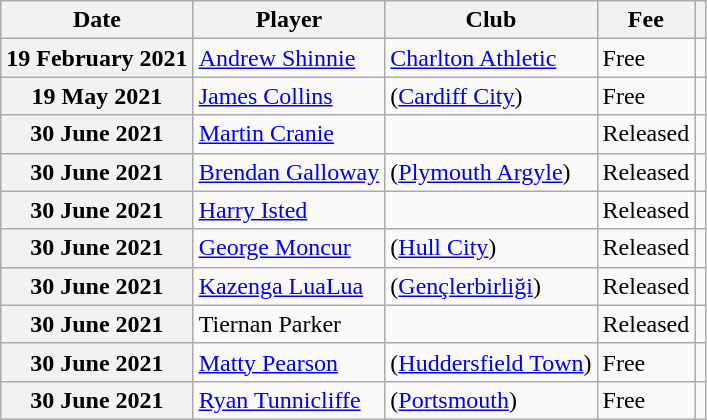<table class="wikitable plainrowheaders">
<tr>
<th scope=col>Date</th>
<th scope=col>Player</th>
<th scope=col>Club</th>
<th scope=col>Fee</th>
<th scope=col class=unsortable></th>
</tr>
<tr>
<th scope=row>19 February 2021</th>
<td><a href='#'>Andrew Shinnie</a></td>
<td><a href='#'>Charlton Athletic</a></td>
<td>Free</td>
<td style="text-align:center;"></td>
</tr>
<tr>
<th scope=row>19 May 2021</th>
<td><a href='#'>James Collins</a></td>
<td>(<a href='#'>Cardiff City</a>)</td>
<td>Free</td>
<td style="text-align:center;"></td>
</tr>
<tr>
<th scope=row>30 June 2021</th>
<td><a href='#'>Martin Cranie</a></td>
<td></td>
<td>Released</td>
<td style="text-align:center;"></td>
</tr>
<tr>
<th scope=row>30 June 2021</th>
<td><a href='#'>Brendan Galloway</a></td>
<td>(<a href='#'>Plymouth Argyle</a>)</td>
<td>Released</td>
<td style="text-align:center;"></td>
</tr>
<tr>
<th scope=row>30 June 2021</th>
<td><a href='#'>Harry Isted</a></td>
<td></td>
<td>Released</td>
<td style="text-align:center;"></td>
</tr>
<tr>
<th scope=row>30 June 2021</th>
<td><a href='#'>George Moncur</a></td>
<td>(<a href='#'>Hull City</a>)</td>
<td>Released</td>
<td style="text-align:center;"></td>
</tr>
<tr>
<th scope=row>30 June 2021</th>
<td><a href='#'>Kazenga LuaLua</a></td>
<td>(<a href='#'>Gençlerbirliği</a>)</td>
<td>Released</td>
<td style="text-align:center;"></td>
</tr>
<tr>
<th scope=row>30 June 2021</th>
<td>Tiernan Parker</td>
<td></td>
<td>Released</td>
<td style="text-align:center;"></td>
</tr>
<tr>
<th scope=row>30 June 2021</th>
<td><a href='#'>Matty Pearson</a></td>
<td>(<a href='#'>Huddersfield Town</a>)</td>
<td>Free</td>
<td style="text-align:center;"></td>
</tr>
<tr>
<th scope=row>30 June 2021</th>
<td><a href='#'>Ryan Tunnicliffe</a></td>
<td>(<a href='#'>Portsmouth</a>)</td>
<td>Free</td>
<td style="text-align:center;"></td>
</tr>
</table>
